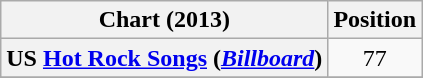<table class="wikitable plainrowheaders">
<tr>
<th>Chart (2013)</th>
<th>Position</th>
</tr>
<tr>
<th scope="row">US <a href='#'>Hot Rock Songs</a> (<a href='#'><em>Billboard</em></a>)</th>
<td style="text-align:center;">77</td>
</tr>
<tr>
</tr>
</table>
